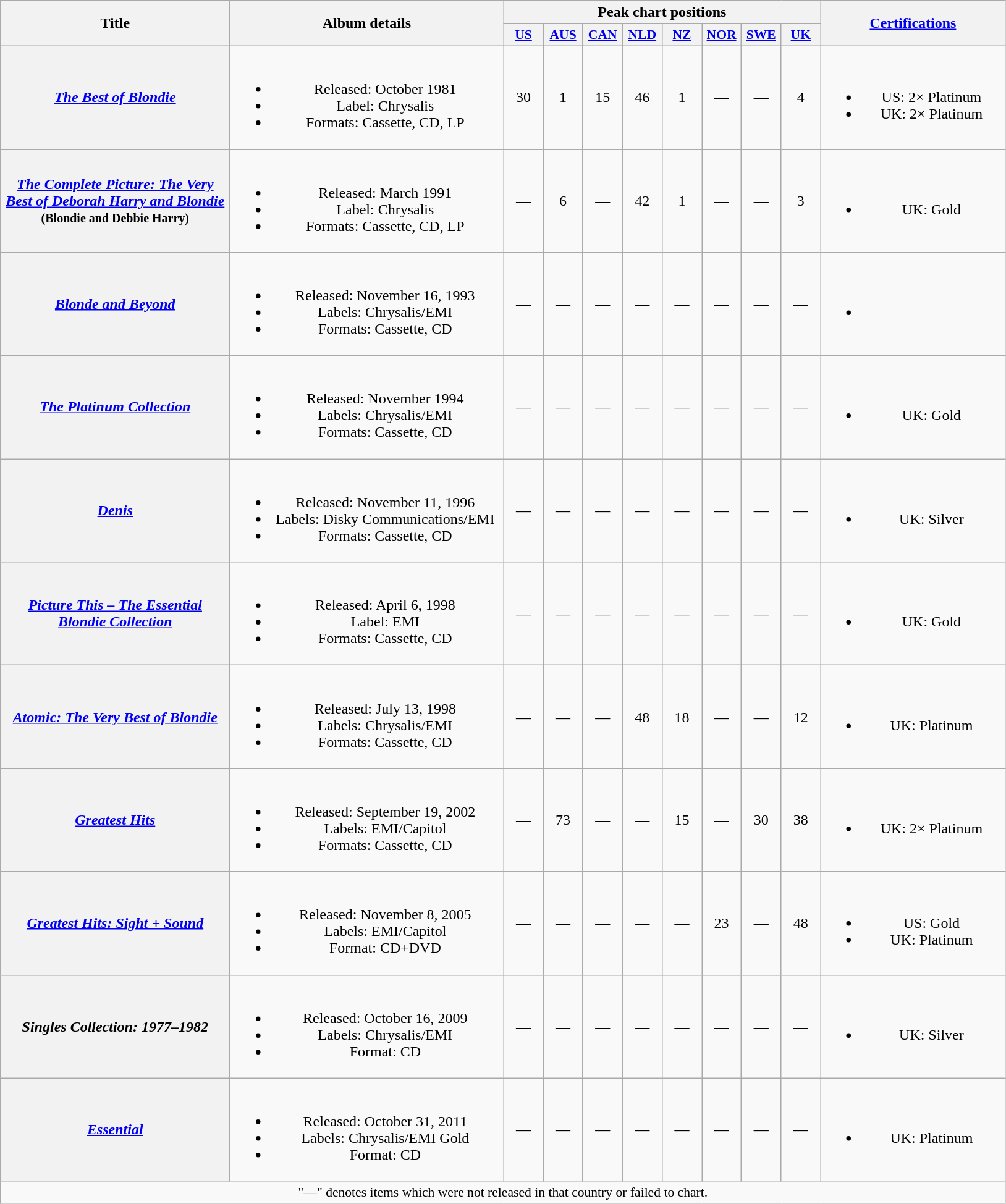<table class="wikitable plainrowheaders" style="text-align:center;" border="1">
<tr>
<th scope="col" rowspan="2" style="width:15em;">Title</th>
<th scope="col" rowspan="2" style="width:18em;">Album details</th>
<th scope="col" colspan="8">Peak chart positions</th>
<th scope="col" rowspan="2" style="width:12em;"><a href='#'>Certifications</a></th>
</tr>
<tr>
<th scope="col" style="width:2.5em;font-size:90%;"><a href='#'>US</a><br></th>
<th scope="col" style="width:2.5em;font-size:90%;"><a href='#'>AUS</a><br></th>
<th scope="col" style="width:2.5em;font-size:90%;"><a href='#'>CAN</a><br></th>
<th scope="col" style="width:2.5em;font-size:90%;"><a href='#'>NLD</a><br></th>
<th scope="col" style="width:2.5em;font-size:90%;"><a href='#'>NZ</a><br></th>
<th scope="col" style="width:2.5em;font-size:90%;"><a href='#'>NOR</a><br></th>
<th scope="col" style="width:2.5em;font-size:90%;"><a href='#'>SWE</a><br></th>
<th scope="col" style="width:2.5em;font-size:90%;"><a href='#'>UK</a><br></th>
</tr>
<tr>
<th scope="row"><em><a href='#'>The Best of Blondie</a></em></th>
<td><br><ul><li>Released: October 1981</li><li>Label: Chrysalis</li><li>Formats: Cassette, CD, LP</li></ul></td>
<td>30</td>
<td>1</td>
<td>15</td>
<td>46</td>
<td>1</td>
<td>—</td>
<td>—</td>
<td>4</td>
<td><br><ul><li>US: 2× Platinum</li><li>UK: 2× Platinum</li></ul></td>
</tr>
<tr>
<th scope="row"><em><a href='#'>The Complete Picture: The Very Best of Deborah Harry and Blondie</a></em> <small><br>(Blondie and Debbie Harry)</small></th>
<td><br><ul><li>Released: March 1991</li><li>Label: Chrysalis</li><li>Formats: Cassette, CD, LP</li></ul></td>
<td>—</td>
<td>6</td>
<td>—</td>
<td>42</td>
<td>1</td>
<td>—</td>
<td>—</td>
<td>3</td>
<td><br><ul><li>UK: Gold</li></ul></td>
</tr>
<tr>
<th scope="row"><em><a href='#'>Blonde and Beyond</a></em></th>
<td><br><ul><li>Released: November 16, 1993</li><li>Labels: Chrysalis/EMI</li><li>Formats: Cassette, CD</li></ul></td>
<td>—</td>
<td>—</td>
<td>—</td>
<td>—</td>
<td>—</td>
<td>—</td>
<td>—</td>
<td>—</td>
<td><br><ul><li></li></ul></td>
</tr>
<tr>
<th scope="row"><em><a href='#'>The Platinum Collection</a></em></th>
<td><br><ul><li>Released: November 1994</li><li>Labels: Chrysalis/EMI</li><li>Formats: Cassette, CD</li></ul></td>
<td>—</td>
<td>—</td>
<td>—</td>
<td>—</td>
<td>—</td>
<td>—</td>
<td>—</td>
<td>—</td>
<td><br><ul><li>UK: Gold</li></ul></td>
</tr>
<tr>
<th scope="row"><em><a href='#'>Denis</a></em></th>
<td><br><ul><li>Released: November 11, 1996</li><li>Labels: Disky Communications/EMI</li><li>Formats: Cassette, CD</li></ul></td>
<td>—</td>
<td>—</td>
<td>—</td>
<td>—</td>
<td>—</td>
<td>—</td>
<td>—</td>
<td>—</td>
<td><br><ul><li>UK: Silver</li></ul></td>
</tr>
<tr>
<th scope="row"><em><a href='#'>Picture This – The Essential Blondie Collection</a></em></th>
<td><br><ul><li>Released: April 6, 1998</li><li>Label: EMI</li><li>Formats: Cassette, CD</li></ul></td>
<td>—</td>
<td>—</td>
<td>—</td>
<td>—</td>
<td>—</td>
<td>—</td>
<td>—</td>
<td>—</td>
<td><br><ul><li>UK: Gold</li></ul></td>
</tr>
<tr>
<th scope="row"><em><a href='#'>Atomic: The Very Best of Blondie</a></em></th>
<td><br><ul><li>Released: July 13, 1998</li><li>Labels: Chrysalis/EMI</li><li>Formats: Cassette, CD</li></ul></td>
<td>—</td>
<td>—</td>
<td>—</td>
<td>48</td>
<td>18</td>
<td>—</td>
<td>—</td>
<td>12</td>
<td><br><ul><li>UK: Platinum</li></ul></td>
</tr>
<tr>
<th scope="row"><em><a href='#'>Greatest Hits</a></em></th>
<td><br><ul><li>Released: September 19, 2002</li><li>Labels: EMI/Capitol</li><li>Formats: Cassette, CD</li></ul></td>
<td>—</td>
<td>73</td>
<td>—</td>
<td>—</td>
<td>15</td>
<td>—</td>
<td>30</td>
<td>38</td>
<td><br><ul><li>UK: 2× Platinum</li></ul></td>
</tr>
<tr>
<th scope="row"><em><a href='#'>Greatest Hits: Sight + Sound</a></em></th>
<td><br><ul><li>Released: November 8, 2005</li><li>Labels: EMI/Capitol</li><li>Format: CD+DVD</li></ul></td>
<td>—</td>
<td>—</td>
<td>—</td>
<td>—</td>
<td>—</td>
<td>23</td>
<td>—</td>
<td>48</td>
<td><br><ul><li>US: Gold</li><li>UK: Platinum</li></ul></td>
</tr>
<tr>
<th scope="row"><em>Singles Collection: 1977–1982</em></th>
<td><br><ul><li>Released: October 16, 2009</li><li>Labels: Chrysalis/EMI</li><li>Format: CD</li></ul></td>
<td>—</td>
<td>—</td>
<td>—</td>
<td>—</td>
<td>—</td>
<td>—</td>
<td>—</td>
<td>—</td>
<td><br><ul><li>UK: Silver</li></ul></td>
</tr>
<tr>
<th scope="row"><em><a href='#'>Essential</a></em></th>
<td><br><ul><li>Released: October 31, 2011</li><li>Labels: Chrysalis/EMI Gold</li><li>Format: CD</li></ul></td>
<td>—</td>
<td>—</td>
<td>—</td>
<td>—</td>
<td>—</td>
<td>—</td>
<td>—</td>
<td>—</td>
<td><br><ul><li>UK: Platinum</li></ul></td>
</tr>
<tr>
<td colspan="15" align="center" style="font-size:90%;">"—" denotes items which were not released in that country or failed to chart.</td>
</tr>
</table>
